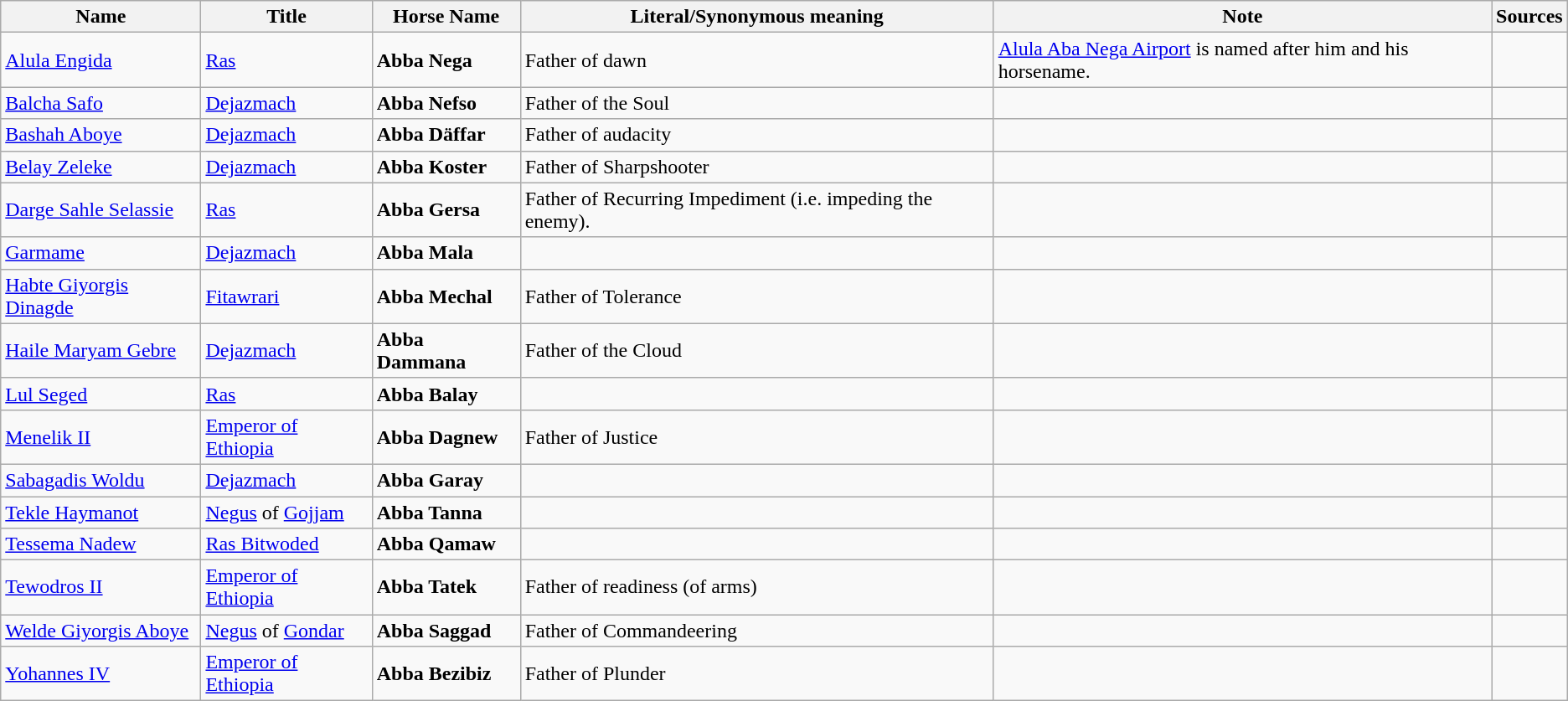<table class="wikitable sortable">
<tr>
<th>Name</th>
<th>Title</th>
<th>Horse Name</th>
<th>Literal/Synonymous meaning</th>
<th>Note</th>
<th>Sources</th>
</tr>
<tr>
<td><a href='#'>Alula Engida</a></td>
<td><a href='#'>Ras</a></td>
<td><strong>Abba Nega</strong></td>
<td>Father of dawn</td>
<td><a href='#'>Alula Aba Nega Airport</a> is named after him and his horsename.</td>
<td></td>
</tr>
<tr>
<td><a href='#'>Balcha Safo</a></td>
<td><a href='#'>Dejazmach</a></td>
<td><strong>Abba Nefso</strong></td>
<td>Father of the Soul</td>
<td></td>
<td></td>
</tr>
<tr>
<td><a href='#'>Bashah Aboye</a></td>
<td><a href='#'>Dejazmach</a></td>
<td><strong>Abba Däffar</strong></td>
<td>Father of audacity</td>
<td></td>
<td></td>
</tr>
<tr>
<td><a href='#'>Belay Zeleke</a></td>
<td><a href='#'>Dejazmach</a></td>
<td><strong>Abba Koster</strong></td>
<td>Father of Sharpshooter</td>
<td></td>
<td></td>
</tr>
<tr>
<td><a href='#'>Darge Sahle Selassie</a></td>
<td><a href='#'>Ras</a></td>
<td><strong>Abba Gersa</strong></td>
<td>Father of Recurring Impediment (i.e. impeding the enemy).</td>
<td></td>
<td></td>
</tr>
<tr>
<td><a href='#'>Garmame</a></td>
<td><a href='#'>Dejazmach</a></td>
<td><strong>Abba Mala</strong></td>
<td></td>
<td></td>
<td></td>
</tr>
<tr>
<td><a href='#'>Habte Giyorgis Dinagde</a></td>
<td><a href='#'>Fitawrari</a></td>
<td><strong>Abba Mechal</strong></td>
<td>Father of Tolerance</td>
<td></td>
<td></td>
</tr>
<tr>
<td><a href='#'>Haile Maryam Gebre</a></td>
<td><a href='#'>Dejazmach</a></td>
<td><strong>Abba Dammana</strong></td>
<td>Father of the Cloud</td>
<td></td>
<td></td>
</tr>
<tr>
<td><a href='#'>Lul Seged</a></td>
<td><a href='#'>Ras</a></td>
<td><strong>Abba Balay</strong></td>
<td></td>
<td></td>
<td></td>
</tr>
<tr>
<td><a href='#'>Menelik II</a></td>
<td><a href='#'>Emperor of Ethiopia</a></td>
<td><strong>Abba Dagnew</strong></td>
<td>Father of Justice</td>
<td></td>
<td></td>
</tr>
<tr>
<td><a href='#'>Sabagadis Woldu</a></td>
<td><a href='#'>Dejazmach</a></td>
<td><strong>Abba Garay</strong></td>
<td></td>
<td></td>
<td></td>
</tr>
<tr>
<td><a href='#'>Tekle Haymanot</a></td>
<td><a href='#'>Negus</a> of <a href='#'>Gojjam</a></td>
<td><strong>Abba Tanna</strong></td>
<td></td>
<td></td>
<td></td>
</tr>
<tr>
<td><a href='#'>Tessema Nadew</a></td>
<td><a href='#'>Ras Bitwoded</a></td>
<td><strong>Abba Qamaw</strong></td>
<td></td>
<td></td>
<td></td>
</tr>
<tr>
<td><a href='#'>Tewodros II</a></td>
<td><a href='#'>Emperor of Ethiopia</a></td>
<td><strong>Abba Tatek</strong></td>
<td>Father of readiness (of arms)</td>
<td></td>
</tr>
<tr>
<td><a href='#'>Welde Giyorgis Aboye</a></td>
<td><a href='#'>Negus</a> of <a href='#'>Gondar</a></td>
<td><strong>Abba Saggad</strong></td>
<td>Father of Commandeering</td>
<td></td>
<td></td>
</tr>
<tr>
<td><a href='#'>Yohannes IV</a></td>
<td><a href='#'>Emperor of Ethiopia</a></td>
<td><strong>Abba Bezibiz</strong></td>
<td>Father of Plunder</td>
<td></td>
<td></td>
</tr>
</table>
